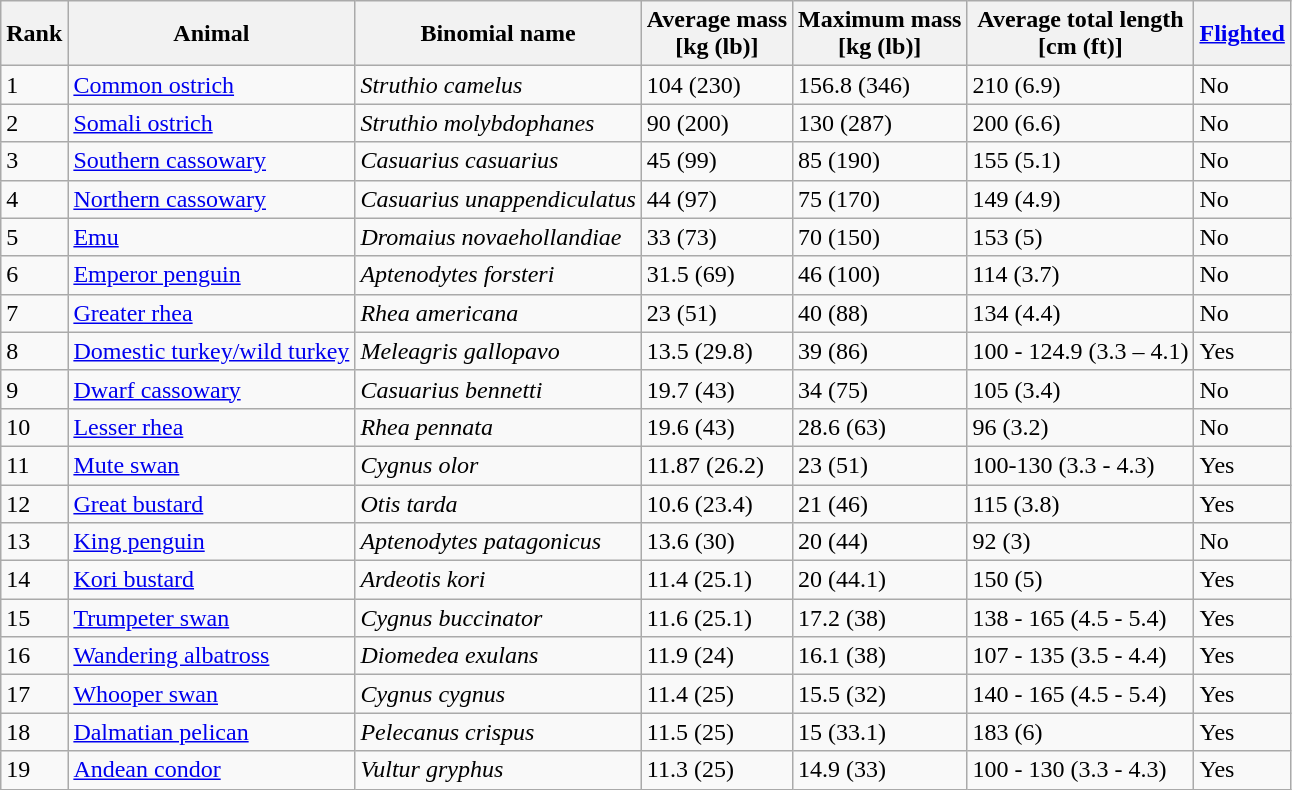<table class="wikitable sortable">
<tr>
<th>Rank</th>
<th>Animal</th>
<th>Binomial name</th>
<th>Average mass<br>[kg (lb)]</th>
<th>Maximum mass<br>[kg (lb)]</th>
<th>Average total length<br>[cm (ft)]</th>
<th><a href='#'>Flighted</a></th>
</tr>
<tr>
<td>1</td>
<td><a href='#'>Common ostrich</a></td>
<td><em>Struthio camelus</em></td>
<td>104 (230)</td>
<td>156.8 (346)</td>
<td>210 (6.9)</td>
<td>No</td>
</tr>
<tr>
<td>2</td>
<td><a href='#'>Somali ostrich</a></td>
<td><em>Struthio molybdophanes</em></td>
<td>90 (200)</td>
<td>130 (287)</td>
<td>200 (6.6)</td>
<td>No</td>
</tr>
<tr>
<td>3</td>
<td><a href='#'>Southern cassowary</a></td>
<td><em>Casuarius casuarius</em></td>
<td>45 (99)</td>
<td>85 (190)</td>
<td>155 (5.1)</td>
<td>No</td>
</tr>
<tr>
<td>4</td>
<td><a href='#'>Northern cassowary</a></td>
<td><em>Casuarius unappendiculatus</em></td>
<td>44 (97)</td>
<td>75 (170)</td>
<td>149 (4.9)</td>
<td>No</td>
</tr>
<tr>
<td>5</td>
<td><a href='#'>Emu</a></td>
<td><em>Dromaius novaehollandiae</em></td>
<td>33 (73)</td>
<td>70 (150)</td>
<td>153 (5)</td>
<td>No</td>
</tr>
<tr>
<td>6</td>
<td><a href='#'>Emperor penguin</a></td>
<td><em>Aptenodytes forsteri</em></td>
<td>31.5 (69)</td>
<td>46 (100)</td>
<td>114 (3.7)</td>
<td>No</td>
</tr>
<tr>
<td>7</td>
<td><a href='#'>Greater rhea</a></td>
<td><em>Rhea americana</em></td>
<td>23 (51)</td>
<td>40 (88)</td>
<td>134 (4.4)</td>
<td>No</td>
</tr>
<tr>
<td>8</td>
<td><a href='#'>Domestic turkey/wild turkey</a></td>
<td><em>Meleagris gallopavo</em></td>
<td>13.5 (29.8) </td>
<td>39 (86)</td>
<td>100 - 124.9 (3.3 – 4.1)</td>
<td>Yes</td>
</tr>
<tr>
<td>9</td>
<td><a href='#'>Dwarf cassowary</a></td>
<td><em>Casuarius bennetti</em></td>
<td>19.7 (43)</td>
<td>34 (75)</td>
<td>105 (3.4)</td>
<td>No</td>
</tr>
<tr>
<td>10</td>
<td><a href='#'>Lesser rhea</a></td>
<td><em>Rhea pennata</em></td>
<td>19.6 (43)</td>
<td>28.6 (63)</td>
<td>96 (3.2)</td>
<td>No</td>
</tr>
<tr>
<td>11</td>
<td><a href='#'>Mute swan</a></td>
<td><em>Cygnus olor</em></td>
<td>11.87 (26.2)</td>
<td>23 (51)</td>
<td>100-130 (3.3 - 4.3)</td>
<td>Yes</td>
</tr>
<tr>
<td>12</td>
<td><a href='#'>Great bustard</a></td>
<td><em>Otis tarda</em></td>
<td>10.6 (23.4)</td>
<td>21 (46)</td>
<td>115 (3.8)</td>
<td>Yes</td>
</tr>
<tr>
<td>13</td>
<td><a href='#'>King penguin</a></td>
<td><em>Aptenodytes patagonicus</em></td>
<td>13.6 (30)</td>
<td>20 (44)</td>
<td>92 (3)</td>
<td>No</td>
</tr>
<tr>
<td>14</td>
<td><a href='#'>Kori bustard</a></td>
<td><em>Ardeotis kori</em></td>
<td>11.4 (25.1)</td>
<td>20 (44.1)</td>
<td>150 (5)</td>
<td>Yes</td>
</tr>
<tr>
<td>15</td>
<td><a href='#'>Trumpeter swan</a></td>
<td><em>Cygnus buccinator</em></td>
<td>11.6 (25.1)</td>
<td>17.2 (38)</td>
<td>138 - 165 (4.5 - 5.4)</td>
<td>Yes</td>
</tr>
<tr>
<td>16</td>
<td><a href='#'>Wandering albatross</a></td>
<td><em>Diomedea exulans</em></td>
<td>11.9 (24)</td>
<td>16.1 (38)</td>
<td>107 - 135 (3.5 - 4.4)</td>
<td>Yes</td>
</tr>
<tr>
<td>17</td>
<td><a href='#'>Whooper swan</a></td>
<td><em>Cygnus cygnus</em></td>
<td>11.4 (25)</td>
<td>15.5 (32)</td>
<td>140 - 165 (4.5 - 5.4)</td>
<td>Yes</td>
</tr>
<tr>
<td>18</td>
<td><a href='#'>Dalmatian pelican</a></td>
<td><em>Pelecanus crispus</em></td>
<td>11.5 (25)</td>
<td>15 (33.1)</td>
<td>183 (6)</td>
<td>Yes</td>
</tr>
<tr>
<td>19</td>
<td><a href='#'>Andean condor</a></td>
<td><em>Vultur gryphus</em></td>
<td>11.3 (25)</td>
<td>14.9 (33)</td>
<td>100 - 130 (3.3 - 4.3)</td>
<td>Yes</td>
</tr>
</table>
